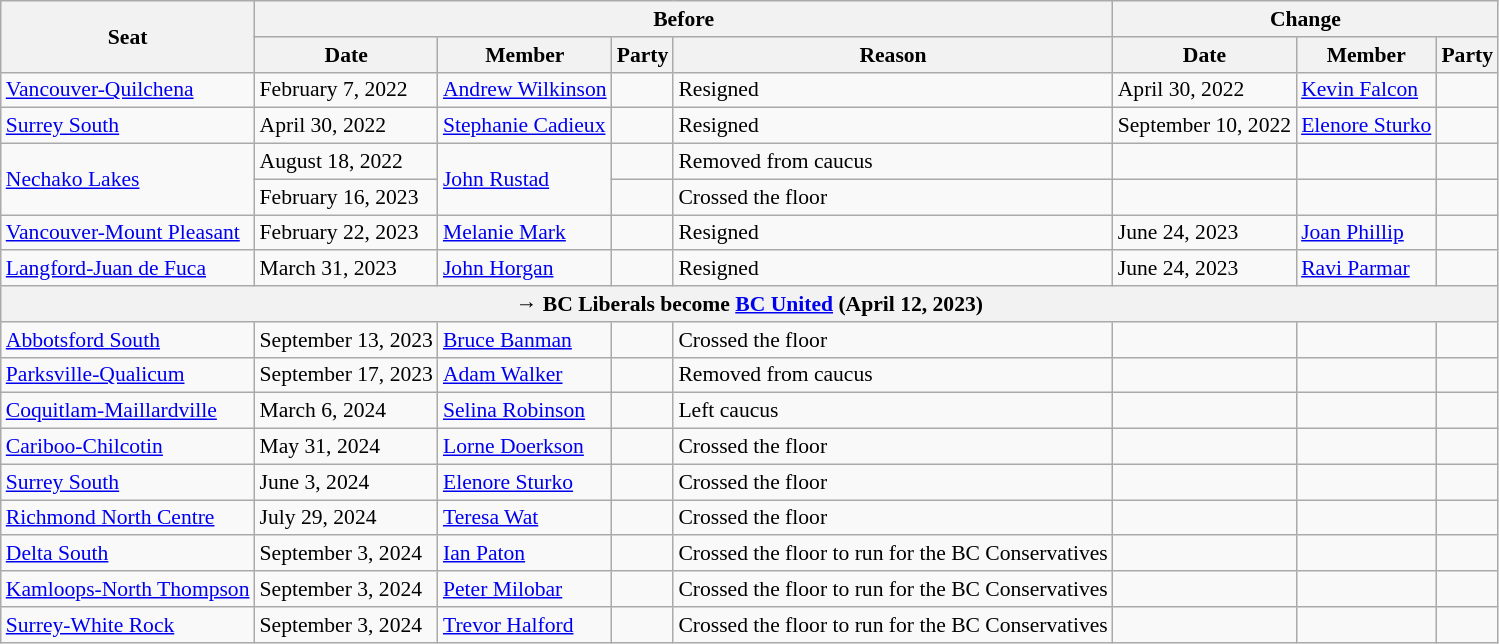<table class="wikitable"  style="font-size:90%;">
<tr>
<th rowspan="2">Seat</th>
<th colspan="4">Before</th>
<th colspan="3">Change</th>
</tr>
<tr>
<th>Date</th>
<th>Member</th>
<th>Party</th>
<th>Reason</th>
<th>Date</th>
<th>Member</th>
<th>Party</th>
</tr>
<tr>
<td><a href='#'>Vancouver-Quilchena</a></td>
<td>February 7, 2022</td>
<td><a href='#'>Andrew Wilkinson</a></td>
<td></td>
<td>Resigned</td>
<td>April 30, 2022</td>
<td><a href='#'>Kevin Falcon</a></td>
<td></td>
</tr>
<tr>
<td><a href='#'>Surrey South</a></td>
<td>April 30, 2022</td>
<td><a href='#'>Stephanie Cadieux</a></td>
<td></td>
<td>Resigned</td>
<td>September 10, 2022</td>
<td><a href='#'>Elenore Sturko</a></td>
<td></td>
</tr>
<tr>
<td rowspan="2"><a href='#'>Nechako Lakes</a></td>
<td>August 18, 2022</td>
<td rowspan="2"><a href='#'>John Rustad</a></td>
<td></td>
<td>Removed from caucus</td>
<td></td>
<td></td>
<td></td>
</tr>
<tr>
<td>February 16, 2023</td>
<td></td>
<td>Crossed the floor</td>
<td></td>
<td></td>
<td></td>
</tr>
<tr>
<td><a href='#'>Vancouver-Mount Pleasant</a></td>
<td>February 22, 2023</td>
<td><a href='#'>Melanie Mark</a></td>
<td></td>
<td>Resigned</td>
<td>June 24, 2023</td>
<td><a href='#'>Joan Phillip</a></td>
<td></td>
</tr>
<tr>
<td><a href='#'>Langford-Juan de Fuca</a></td>
<td>March 31, 2023</td>
<td><a href='#'>John Horgan</a></td>
<td></td>
<td>Resigned</td>
<td>June 24, 2023</td>
<td><a href='#'>Ravi Parmar</a></td>
<td></td>
</tr>
<tr>
<th colspan="8">→ BC Liberals become <a href='#'>BC United</a> (April 12, 2023)</th>
</tr>
<tr>
<td><a href='#'>Abbotsford South</a></td>
<td>September 13, 2023</td>
<td><a href='#'>Bruce Banman</a></td>
<td></td>
<td>Crossed the floor</td>
<td></td>
<td></td>
<td></td>
</tr>
<tr>
<td><a href='#'>Parksville-Qualicum</a></td>
<td>September 17, 2023</td>
<td><a href='#'>Adam Walker</a></td>
<td></td>
<td>Removed from caucus</td>
<td></td>
<td></td>
<td></td>
</tr>
<tr>
<td><a href='#'>Coquitlam-Maillardville</a></td>
<td>March 6, 2024</td>
<td><a href='#'>Selina Robinson</a></td>
<td></td>
<td>Left caucus</td>
<td></td>
<td></td>
<td></td>
</tr>
<tr>
<td><a href='#'>Cariboo-Chilcotin</a></td>
<td>May 31, 2024</td>
<td><a href='#'>Lorne Doerkson</a></td>
<td></td>
<td>Crossed the floor</td>
<td></td>
<td></td>
<td></td>
</tr>
<tr>
<td><a href='#'>Surrey South</a></td>
<td>June 3, 2024</td>
<td><a href='#'>Elenore Sturko</a></td>
<td></td>
<td>Crossed the floor</td>
<td></td>
<td></td>
<td></td>
</tr>
<tr>
<td><a href='#'>Richmond North Centre</a></td>
<td>July 29, 2024</td>
<td><a href='#'>Teresa Wat</a></td>
<td></td>
<td>Crossed the floor</td>
<td></td>
<td></td>
<td></td>
</tr>
<tr>
<td><a href='#'>Delta South</a></td>
<td>September 3, 2024</td>
<td><a href='#'>Ian Paton</a></td>
<td></td>
<td>Crossed the floor to run for the BC Conservatives</td>
<td></td>
<td></td>
<td></td>
</tr>
<tr>
<td><a href='#'>Kamloops-North Thompson</a></td>
<td>September 3, 2024</td>
<td><a href='#'>Peter Milobar</a></td>
<td></td>
<td>Crossed the floor to run for the BC Conservatives</td>
<td></td>
<td></td>
<td></td>
</tr>
<tr>
<td><a href='#'>Surrey-White Rock</a></td>
<td>September 3, 2024</td>
<td><a href='#'>Trevor Halford</a></td>
<td></td>
<td>Crossed the floor to run for the BC Conservatives</td>
<td></td>
<td></td>
<td></td>
</tr>
</table>
